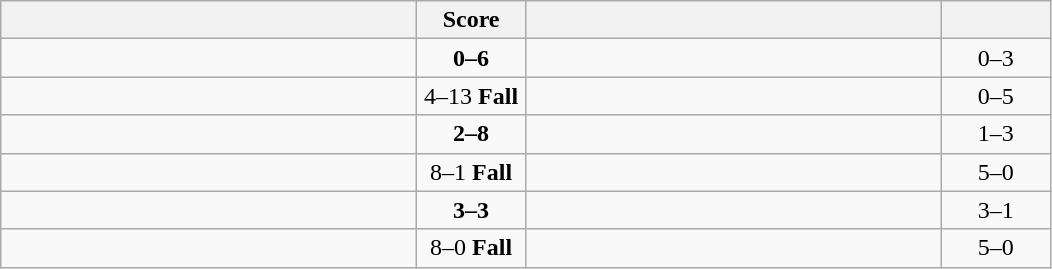<table class="wikitable" style="text-align: center; ">
<tr>
<th align="right" width="270"></th>
<th width="65">Score</th>
<th align="left" width="270"></th>
<th width="65"></th>
</tr>
<tr>
<td align="left"></td>
<td><strong>0–6</strong></td>
<td align="left"><strong></strong></td>
<td>0–3 <strong></strong></td>
</tr>
<tr>
<td align="left"></td>
<td>4–13 <strong>Fall</strong></td>
<td align="left"><strong></strong></td>
<td>0–5 <strong></strong></td>
</tr>
<tr>
<td align="left"></td>
<td><strong>2–8</strong></td>
<td align="left"><strong></strong></td>
<td>1–3 <strong></strong></td>
</tr>
<tr>
<td align="left"><strong></strong></td>
<td>8–1 <strong>Fall</strong></td>
<td align="left"></td>
<td>5–0 <strong></strong></td>
</tr>
<tr>
<td align="left"><strong></strong></td>
<td><strong>3–3</strong></td>
<td align="left"></td>
<td>3–1 <strong></strong></td>
</tr>
<tr>
<td align="left"><strong></strong></td>
<td>8–0 <strong>Fall</strong></td>
<td align="left"></td>
<td>5–0 <strong></strong></td>
</tr>
</table>
